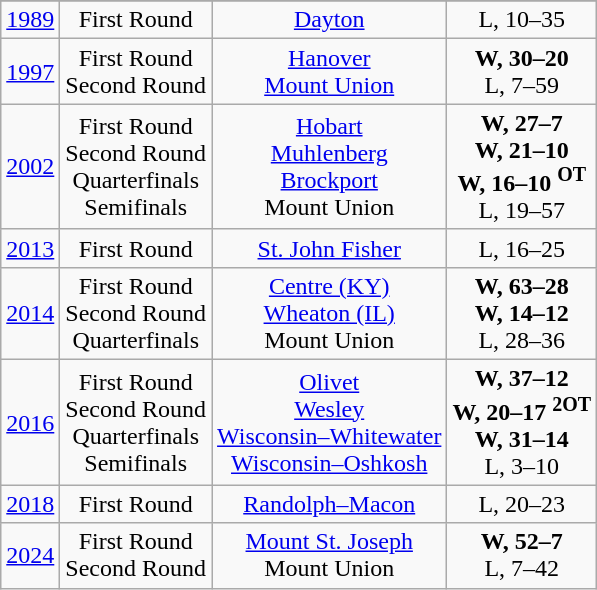<table class="wikitable">
<tr>
</tr>
<tr align="center">
<td><a href='#'>1989</a></td>
<td>First Round</td>
<td><a href='#'>Dayton</a></td>
<td>L, 10–35</td>
</tr>
<tr align="center">
<td><a href='#'>1997</a></td>
<td>First Round<br>Second Round</td>
<td><a href='#'>Hanover</a><br><a href='#'>Mount Union</a></td>
<td><strong>W, 30–20</strong><br>L, 7–59</td>
</tr>
<tr align="center">
<td><a href='#'>2002</a></td>
<td>First Round<br>Second Round<br>Quarterfinals<br>Semifinals</td>
<td><a href='#'>Hobart</a><br><a href='#'>Muhlenberg</a><br><a href='#'>Brockport</a><br>Mount Union</td>
<td><strong>W, 27–7</strong><br><strong>W, 21–10</strong><br><strong>W, 16–10 <sup>OT</sup></strong><br>L, 19–57</td>
</tr>
<tr align="center">
<td><a href='#'>2013</a></td>
<td>First Round</td>
<td><a href='#'>St. John Fisher</a></td>
<td>L, 16–25</td>
</tr>
<tr align="center">
<td><a href='#'>2014</a></td>
<td>First Round<br>Second Round<br>Quarterfinals</td>
<td><a href='#'>Centre (KY)</a><br><a href='#'>Wheaton (IL)</a><br>Mount Union</td>
<td><strong>W, 63–28</strong><br><strong>W, 14–12</strong><br>L, 28–36</td>
</tr>
<tr align="center">
<td><a href='#'>2016</a></td>
<td>First Round<br>Second Round<br>Quarterfinals<br>Semifinals</td>
<td><a href='#'>Olivet</a><br><a href='#'>Wesley</a><br><a href='#'>Wisconsin–Whitewater</a><br><a href='#'>Wisconsin–Oshkosh</a></td>
<td><strong>W, 37–12</strong><br><strong>W, 20–17 <sup>2OT</sup></strong><br><strong>W, 31–14</strong><br>L, 3–10</td>
</tr>
<tr align="center">
<td><a href='#'>2018</a></td>
<td>First Round</td>
<td><a href='#'>Randolph–Macon</a></td>
<td>L, 20–23</td>
</tr>
<tr align="center">
<td><a href='#'>2024</a></td>
<td>First Round<br>Second Round</td>
<td><a href='#'>Mount St. Joseph</a><br>Mount Union</td>
<td><strong>W, 52–7</strong><br>L, 7–42</td>
</tr>
</table>
